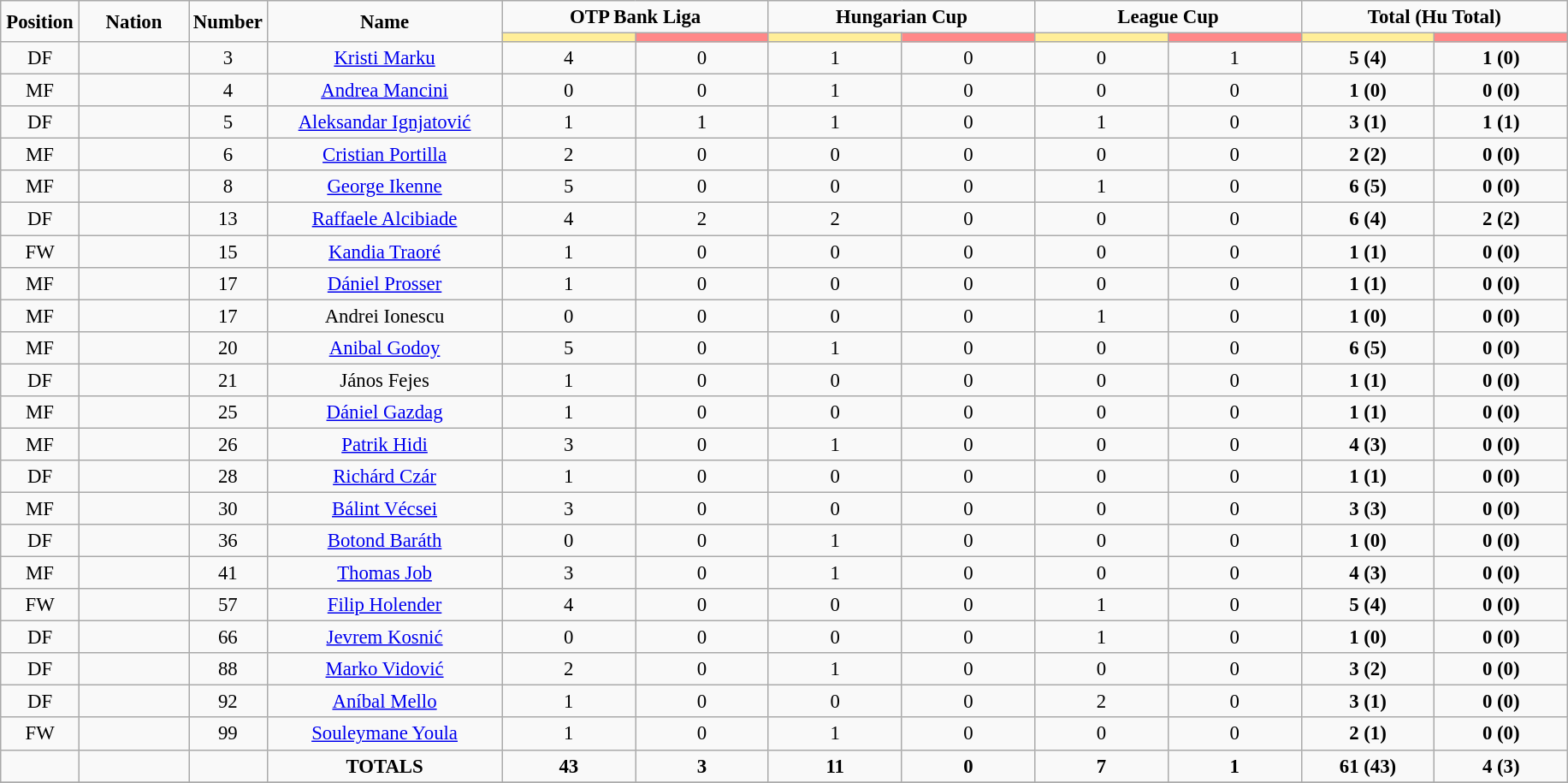<table class="wikitable" style="font-size: 95%; text-align: center;">
<tr>
<td rowspan="2" width="5%" align="center"><strong>Position</strong></td>
<td rowspan="2" width="7%" align="center"><strong>Nation</strong></td>
<td rowspan="2" width="5%" align="center"><strong>Number</strong></td>
<td rowspan="2" width="15%" align="center"><strong>Name</strong></td>
<td colspan="2" align="center"><strong>OTP Bank Liga</strong></td>
<td colspan="2" align="center"><strong>Hungarian Cup</strong></td>
<td colspan="2" align="center"><strong>League Cup</strong></td>
<td colspan="2" align="center"><strong>Total (Hu Total)</strong></td>
</tr>
<tr>
<th width=60 style="background: #FFEE99"></th>
<th width=60 style="background: #FF8888"></th>
<th width=60 style="background: #FFEE99"></th>
<th width=60 style="background: #FF8888"></th>
<th width=60 style="background: #FFEE99"></th>
<th width=60 style="background: #FF8888"></th>
<th width=60 style="background: #FFEE99"></th>
<th width=60 style="background: #FF8888"></th>
</tr>
<tr>
<td>DF</td>
<td></td>
<td>3</td>
<td><a href='#'>Kristi Marku</a></td>
<td>4</td>
<td>0</td>
<td>1</td>
<td>0</td>
<td>0</td>
<td>1</td>
<td><strong>5 (4)</strong></td>
<td><strong>1 (0)</strong></td>
</tr>
<tr>
<td>MF</td>
<td></td>
<td>4</td>
<td><a href='#'>Andrea Mancini</a></td>
<td>0</td>
<td>0</td>
<td>1</td>
<td>0</td>
<td>0</td>
<td>0</td>
<td><strong>1 (0)</strong></td>
<td><strong>0 (0)</strong></td>
</tr>
<tr>
<td>DF</td>
<td></td>
<td>5</td>
<td><a href='#'>Aleksandar Ignjatović</a></td>
<td>1</td>
<td>1</td>
<td>1</td>
<td>0</td>
<td>1</td>
<td>0</td>
<td><strong>3 (1)</strong></td>
<td><strong>1 (1)</strong></td>
</tr>
<tr>
<td>MF</td>
<td></td>
<td>6</td>
<td><a href='#'>Cristian Portilla</a></td>
<td>2</td>
<td>0</td>
<td>0</td>
<td>0</td>
<td>0</td>
<td>0</td>
<td><strong>2 (2)</strong></td>
<td><strong>0 (0)</strong></td>
</tr>
<tr>
<td>MF</td>
<td></td>
<td>8</td>
<td><a href='#'>George Ikenne</a></td>
<td>5</td>
<td>0</td>
<td>0</td>
<td>0</td>
<td>1</td>
<td>0</td>
<td><strong>6 (5)</strong></td>
<td><strong>0 (0)</strong></td>
</tr>
<tr>
<td>DF</td>
<td></td>
<td>13</td>
<td><a href='#'>Raffaele Alcibiade</a></td>
<td>4</td>
<td>2</td>
<td>2</td>
<td>0</td>
<td>0</td>
<td>0</td>
<td><strong>6 (4)</strong></td>
<td><strong>2 (2)</strong></td>
</tr>
<tr>
<td>FW</td>
<td></td>
<td>15</td>
<td><a href='#'>Kandia Traoré</a></td>
<td>1</td>
<td>0</td>
<td>0</td>
<td>0</td>
<td>0</td>
<td>0</td>
<td><strong>1 (1)</strong></td>
<td><strong>0 (0)</strong></td>
</tr>
<tr>
<td>MF</td>
<td></td>
<td>17</td>
<td><a href='#'>Dániel Prosser</a></td>
<td>1</td>
<td>0</td>
<td>0</td>
<td>0</td>
<td>0</td>
<td>0</td>
<td><strong>1 (1)</strong></td>
<td><strong>0 (0)</strong></td>
</tr>
<tr>
<td>MF</td>
<td></td>
<td>17</td>
<td>Andrei Ionescu</td>
<td>0</td>
<td>0</td>
<td>0</td>
<td>0</td>
<td>1</td>
<td>0</td>
<td><strong>1 (0)</strong></td>
<td><strong>0 (0)</strong></td>
</tr>
<tr>
<td>MF</td>
<td></td>
<td>20</td>
<td><a href='#'>Anibal Godoy</a></td>
<td>5</td>
<td>0</td>
<td>1</td>
<td>0</td>
<td>0</td>
<td>0</td>
<td><strong>6 (5)</strong></td>
<td><strong>0 (0)</strong></td>
</tr>
<tr>
<td>DF</td>
<td></td>
<td>21</td>
<td>János Fejes</td>
<td>1</td>
<td>0</td>
<td>0</td>
<td>0</td>
<td>0</td>
<td>0</td>
<td><strong>1 (1)</strong></td>
<td><strong>0 (0)</strong></td>
</tr>
<tr>
<td>MF</td>
<td></td>
<td>25</td>
<td><a href='#'>Dániel Gazdag</a></td>
<td>1</td>
<td>0</td>
<td>0</td>
<td>0</td>
<td>0</td>
<td>0</td>
<td><strong>1 (1)</strong></td>
<td><strong>0 (0)</strong></td>
</tr>
<tr>
<td>MF</td>
<td></td>
<td>26</td>
<td><a href='#'>Patrik Hidi</a></td>
<td>3</td>
<td>0</td>
<td>1</td>
<td>0</td>
<td>0</td>
<td>0</td>
<td><strong>4 (3)</strong></td>
<td><strong>0 (0)</strong></td>
</tr>
<tr>
<td>DF</td>
<td></td>
<td>28</td>
<td><a href='#'>Richárd Czár</a></td>
<td>1</td>
<td>0</td>
<td>0</td>
<td>0</td>
<td>0</td>
<td>0</td>
<td><strong>1 (1)</strong></td>
<td><strong>0 (0)</strong></td>
</tr>
<tr>
<td>MF</td>
<td></td>
<td>30</td>
<td><a href='#'>Bálint Vécsei</a></td>
<td>3</td>
<td>0</td>
<td>0</td>
<td>0</td>
<td>0</td>
<td>0</td>
<td><strong>3 (3)</strong></td>
<td><strong>0 (0)</strong></td>
</tr>
<tr>
<td>DF</td>
<td></td>
<td>36</td>
<td><a href='#'>Botond Baráth</a></td>
<td>0</td>
<td>0</td>
<td>1</td>
<td>0</td>
<td>0</td>
<td>0</td>
<td><strong>1 (0)</strong></td>
<td><strong>0 (0)</strong></td>
</tr>
<tr>
<td>MF</td>
<td></td>
<td>41</td>
<td><a href='#'>Thomas Job</a></td>
<td>3</td>
<td>0</td>
<td>1</td>
<td>0</td>
<td>0</td>
<td>0</td>
<td><strong>4 (3)</strong></td>
<td><strong>0 (0)</strong></td>
</tr>
<tr>
<td>FW</td>
<td></td>
<td>57</td>
<td><a href='#'>Filip Holender</a></td>
<td>4</td>
<td>0</td>
<td>0</td>
<td>0</td>
<td>1</td>
<td>0</td>
<td><strong>5 (4)</strong></td>
<td><strong>0 (0)</strong></td>
</tr>
<tr>
<td>DF</td>
<td></td>
<td>66</td>
<td><a href='#'>Jevrem Kosnić</a></td>
<td>0</td>
<td>0</td>
<td>0</td>
<td>0</td>
<td>1</td>
<td>0</td>
<td><strong>1 (0)</strong></td>
<td><strong>0 (0)</strong></td>
</tr>
<tr>
<td>DF</td>
<td></td>
<td>88</td>
<td><a href='#'>Marko Vidović</a></td>
<td>2</td>
<td>0</td>
<td>1</td>
<td>0</td>
<td>0</td>
<td>0</td>
<td><strong>3 (2)</strong></td>
<td><strong>0 (0)</strong></td>
</tr>
<tr>
<td>DF</td>
<td></td>
<td>92</td>
<td><a href='#'>Aníbal Mello</a></td>
<td>1</td>
<td>0</td>
<td>0</td>
<td>0</td>
<td>2</td>
<td>0</td>
<td><strong>3 (1)</strong></td>
<td><strong>0 (0)</strong></td>
</tr>
<tr>
<td>FW</td>
<td></td>
<td>99</td>
<td><a href='#'>Souleymane Youla</a></td>
<td>1</td>
<td>0</td>
<td>1</td>
<td>0</td>
<td>0</td>
<td>0</td>
<td><strong>2 (1)</strong></td>
<td><strong>0 (0)</strong></td>
</tr>
<tr>
<td></td>
<td></td>
<td></td>
<td><strong>TOTALS</strong></td>
<td><strong>43</strong></td>
<td><strong>3</strong></td>
<td><strong>11</strong></td>
<td><strong>0</strong></td>
<td><strong>7</strong></td>
<td><strong>1</strong></td>
<td><strong>61 (43)</strong></td>
<td><strong>4 (3)</strong></td>
</tr>
<tr>
</tr>
</table>
